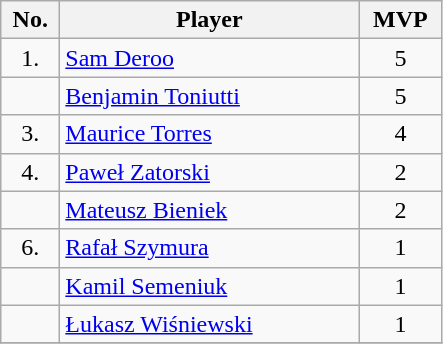<table class="wikitable sortable">
<tr>
<th style="width:2em">No.</th>
<th style="width:12em">Player</th>
<th style="width:3em">MVP</th>
</tr>
<tr>
<td align=center>1.</td>
<td><a href='#'>Sam Deroo</a></td>
<td align=center>5</td>
</tr>
<tr>
<td align=center></td>
<td><a href='#'>Benjamin Toniutti</a></td>
<td align=center>5</td>
</tr>
<tr>
<td align=center>3.</td>
<td><a href='#'>Maurice Torres</a></td>
<td align=center>4</td>
</tr>
<tr>
<td align=center>4.</td>
<td><a href='#'>Paweł Zatorski</a></td>
<td align=center>2</td>
</tr>
<tr>
<td align=center></td>
<td><a href='#'>Mateusz Bieniek</a></td>
<td align=center>2</td>
</tr>
<tr>
<td align=center>6.</td>
<td><a href='#'>Rafał Szymura</a></td>
<td align=center>1</td>
</tr>
<tr>
<td align=center></td>
<td><a href='#'>Kamil Semeniuk</a></td>
<td align=center>1</td>
</tr>
<tr>
<td align=center></td>
<td><a href='#'>Łukasz Wiśniewski</a></td>
<td align=center>1</td>
</tr>
<tr>
</tr>
</table>
